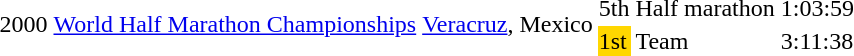<table>
<tr>
<td rowspan=2>2000</td>
<td rowspan=2><a href='#'>World Half Marathon Championships</a></td>
<td rowspan=2><a href='#'>Veracruz</a>, Mexico</td>
<td>5th</td>
<td>Half marathon</td>
<td>1:03:59</td>
</tr>
<tr>
<td bgcolor=gold>1st</td>
<td>Team</td>
<td>3:11:38</td>
</tr>
</table>
